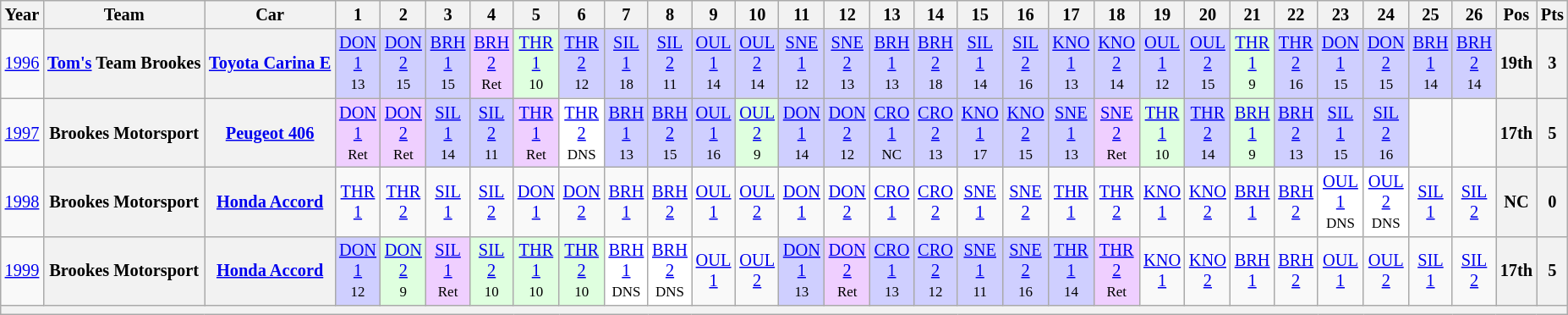<table class="wikitable" style="text-align:center; font-size:85%">
<tr>
<th>Year</th>
<th>Team</th>
<th>Car</th>
<th>1</th>
<th>2</th>
<th>3</th>
<th>4</th>
<th>5</th>
<th>6</th>
<th>7</th>
<th>8</th>
<th>9</th>
<th>10</th>
<th>11</th>
<th>12</th>
<th>13</th>
<th>14</th>
<th>15</th>
<th>16</th>
<th>17</th>
<th>18</th>
<th>19</th>
<th>20</th>
<th>21</th>
<th>22</th>
<th>23</th>
<th>24</th>
<th>25</th>
<th>26</th>
<th>Pos</th>
<th>Pts</th>
</tr>
<tr>
<td><a href='#'>1996</a></td>
<th nowrap><a href='#'>Tom's</a> Team Brookes</th>
<th nowrap><a href='#'>Toyota Carina E</a></th>
<td style="background:#CFCFFF;"><a href='#'>DON<br>1</a><br><small>13</small></td>
<td style="background:#CFCFFF;"><a href='#'>DON<br>2</a><br><small>15</small></td>
<td style="background:#CFCFFF;"><a href='#'>BRH<br>1</a><br><small>15</small></td>
<td style="background:#EFCFFF;"><a href='#'>BRH<br>2</a><br><small>Ret</small></td>
<td style="background:#DFFFDF;"><a href='#'>THR<br>1</a><br><small>10</small></td>
<td style="background:#CFCFFF;"><a href='#'>THR<br>2</a><br><small>12</small></td>
<td style="background:#CFCFFF;"><a href='#'>SIL<br>1</a><br><small>18</small></td>
<td style="background:#CFCFFF;"><a href='#'>SIL<br>2</a><br><small>11</small></td>
<td style="background:#CFCFFF;"><a href='#'>OUL<br>1</a><br><small>14</small></td>
<td style="background:#CFCFFF;"><a href='#'>OUL<br>2</a><br><small>14</small></td>
<td style="background:#CFCFFF;"><a href='#'>SNE<br>1</a><br><small>12</small></td>
<td style="background:#CFCFFF;"><a href='#'>SNE<br>2</a><br><small>13</small></td>
<td style="background:#CFCFFF;"><a href='#'>BRH<br>1</a><br><small>13</small></td>
<td style="background:#CFCFFF;"><a href='#'>BRH<br>2</a><br><small>18</small></td>
<td style="background:#CFCFFF;"><a href='#'>SIL<br>1</a><br><small>14</small></td>
<td style="background:#CFCFFF;"><a href='#'>SIL<br>2</a><br><small>16</small></td>
<td style="background:#CFCFFF;"><a href='#'>KNO<br>1</a><br><small>13</small></td>
<td style="background:#CFCFFF;"><a href='#'>KNO<br>2</a><br><small>14</small></td>
<td style="background:#CFCFFF;"><a href='#'>OUL<br>1</a><br><small>12</small></td>
<td style="background:#CFCFFF;"><a href='#'>OUL<br>2</a><br><small>15</small></td>
<td style="background:#DFFFDF;"><a href='#'>THR<br>1</a><br><small>9</small></td>
<td style="background:#CFCFFF;"><a href='#'>THR<br>2</a><br><small>16</small></td>
<td style="background:#CFCFFF;"><a href='#'>DON<br>1</a><br><small>15</small></td>
<td style="background:#CFCFFF;"><a href='#'>DON<br>2</a><br><small>15</small></td>
<td style="background:#CFCFFF;"><a href='#'>BRH<br>1</a><br><small>14</small></td>
<td style="background:#CFCFFF;"><a href='#'>BRH<br>2</a><br><small>14</small></td>
<th>19th</th>
<th>3</th>
</tr>
<tr>
<td><a href='#'>1997</a></td>
<th nowrap>Brookes Motorsport</th>
<th nowrap><a href='#'>Peugeot 406</a></th>
<td style="background:#EFCFFF;"><a href='#'>DON<br>1</a><br><small>Ret</small></td>
<td style="background:#EFCFFF;"><a href='#'>DON<br>2</a><br><small>Ret</small></td>
<td style="background:#CFCFFF;"><a href='#'>SIL<br>1</a><br><small>14</small></td>
<td style="background:#CFCFFF;"><a href='#'>SIL<br>2</a><br><small>11</small></td>
<td style="background:#EFCFFF;"><a href='#'>THR<br>1</a><br><small>Ret</small></td>
<td style="background:#FFFFFF;"><a href='#'>THR<br>2</a><br><small>DNS</small></td>
<td style="background:#CFCFFF;"><a href='#'>BRH<br>1</a><br><small>13</small></td>
<td style="background:#CFCFFF;"><a href='#'>BRH<br>2</a><br><small>15</small></td>
<td style="background:#CFCFFF;"><a href='#'>OUL<br>1</a><br><small>16</small></td>
<td style="background:#DFFFDF;"><a href='#'>OUL<br>2</a><br><small>9</small></td>
<td style="background:#CFCFFF;"><a href='#'>DON<br>1</a><br><small>14</small></td>
<td style="background:#CFCFFF;"><a href='#'>DON<br>2</a><br><small>12</small></td>
<td style="background:#CFCFFF;"><a href='#'>CRO<br>1</a><br><small>NC</small></td>
<td style="background:#CFCFFF;"><a href='#'>CRO<br>2</a><br><small>13</small></td>
<td style="background:#CFCFFF;"><a href='#'>KNO<br>1</a><br><small>17</small></td>
<td style="background:#CFCFFF;"><a href='#'>KNO<br>2</a><br><small>15</small></td>
<td style="background:#CFCFFF;"><a href='#'>SNE<br>1</a><br><small>13</small></td>
<td style="background:#EFCFFF;"><a href='#'>SNE<br>2</a><br><small>Ret</small></td>
<td style="background:#DFFFDF;"><a href='#'>THR<br>1</a><br><small>10</small></td>
<td style="background:#CFCFFF;"><a href='#'>THR<br>2</a><br><small>14</small></td>
<td style="background:#DFFFDF;"><a href='#'>BRH<br>1</a><br><small>9</small></td>
<td style="background:#CFCFFF;"><a href='#'>BRH<br>2</a><br><small>13</small></td>
<td style="background:#CFCFFF;"><a href='#'>SIL<br>1</a><br><small>15</small></td>
<td style="background:#CFCFFF;"><a href='#'>SIL<br>2</a><br><small>16</small></td>
<td></td>
<td></td>
<th>17th</th>
<th>5</th>
</tr>
<tr>
<td><a href='#'>1998</a></td>
<th nowrap>Brookes Motorsport</th>
<th nowrap><a href='#'>Honda Accord</a></th>
<td><a href='#'>THR<br>1</a><br><small></small></td>
<td><a href='#'>THR<br>2</a><br><small></small></td>
<td><a href='#'>SIL<br>1</a><br><small></small></td>
<td><a href='#'>SIL<br>2</a><br><small></small></td>
<td><a href='#'>DON<br>1</a><br><small></small></td>
<td><a href='#'>DON<br>2</a><br><small></small></td>
<td><a href='#'>BRH<br>1</a><br><small></small></td>
<td><a href='#'>BRH<br>2</a><br><small></small></td>
<td><a href='#'>OUL<br>1</a><br><small></small></td>
<td><a href='#'>OUL<br>2</a><br><small></small></td>
<td><a href='#'>DON<br>1</a><br><small></small></td>
<td><a href='#'>DON<br>2</a><br><small></small></td>
<td><a href='#'>CRO<br>1</a><br><small></small></td>
<td><a href='#'>CRO<br>2</a><br><small></small></td>
<td><a href='#'>SNE<br>1</a><br><small></small></td>
<td><a href='#'>SNE<br>2</a><br><small></small></td>
<td><a href='#'>THR<br>1</a><br><small></small></td>
<td><a href='#'>THR<br>2</a><br><small></small></td>
<td><a href='#'>KNO<br>1</a><br><small></small></td>
<td><a href='#'>KNO<br>2</a><br><small></small></td>
<td><a href='#'>BRH<br>1</a><br><small></small></td>
<td><a href='#'>BRH<br>2</a><br><small></small></td>
<td style="background:#FFFFFF;"><a href='#'>OUL<br>1</a><br><small>DNS</small></td>
<td style="background:#FFFFFF;"><a href='#'>OUL<br>2</a><br><small>DNS</small></td>
<td><a href='#'>SIL<br>1</a><br><small></small></td>
<td><a href='#'>SIL<br>2</a><br><small></small></td>
<th>NC</th>
<th>0</th>
</tr>
<tr>
<td><a href='#'>1999</a></td>
<th nowrap>Brookes Motorsport</th>
<th nowrap><a href='#'>Honda Accord</a></th>
<td style="background:#CFCFFF;"><a href='#'>DON<br>1</a><br><small>12</small></td>
<td style="background:#DFFFDF;"><a href='#'>DON<br>2</a><br><small>9</small></td>
<td style="background:#EFCFFF;"><a href='#'>SIL<br>1</a><br><small>Ret</small></td>
<td style="background:#DFFFDF;"><a href='#'>SIL<br>2</a><br><small>10</small></td>
<td style="background:#DFFFDF;"><a href='#'>THR<br>1</a><br><small>10</small></td>
<td style="background:#DFFFDF;"><a href='#'>THR<br>2</a><br><small>10</small></td>
<td style="background:#FFFFFF;"><a href='#'>BRH<br>1</a><br><small>DNS</small></td>
<td style="background:#FFFFFF;"><a href='#'>BRH<br>2</a><br><small>DNS</small></td>
<td><a href='#'>OUL<br>1</a><br><small></small></td>
<td><a href='#'>OUL<br>2</a><br><small></small></td>
<td style="background:#CFCFFF;"><a href='#'>DON<br>1</a><br><small>13</small></td>
<td style="background:#EFCFFF;"><a href='#'>DON<br>2</a><br><small>Ret</small></td>
<td style="background:#CFCFFF;"><a href='#'>CRO<br>1</a><br><small>13</small></td>
<td style="background:#CFCFFF;"><a href='#'>CRO<br>2</a><br><small>12</small></td>
<td style="background:#CFCFFF;"><a href='#'>SNE<br>1</a><br><small>11</small></td>
<td style="background:#CFCFFF;"><a href='#'>SNE<br>2</a><br><small>16</small></td>
<td style="background:#CFCFFF;"><a href='#'>THR<br>1</a><br><small>14</small></td>
<td style="background:#EFCFFF;"><a href='#'>THR<br>2</a><br><small>Ret</small></td>
<td><a href='#'>KNO<br>1</a><br><small></small></td>
<td><a href='#'>KNO<br>2</a><br><small></small></td>
<td><a href='#'>BRH<br>1</a><br><small></small></td>
<td><a href='#'>BRH<br>2</a><br><small></small></td>
<td><a href='#'>OUL<br>1</a><br><small></small></td>
<td><a href='#'>OUL<br>2</a><br><small></small></td>
<td><a href='#'>SIL<br>1</a><br><small></small></td>
<td><a href='#'>SIL<br>2</a><br><small></small></td>
<th>17th</th>
<th>5</th>
</tr>
<tr>
<th colspan="31"></th>
</tr>
</table>
